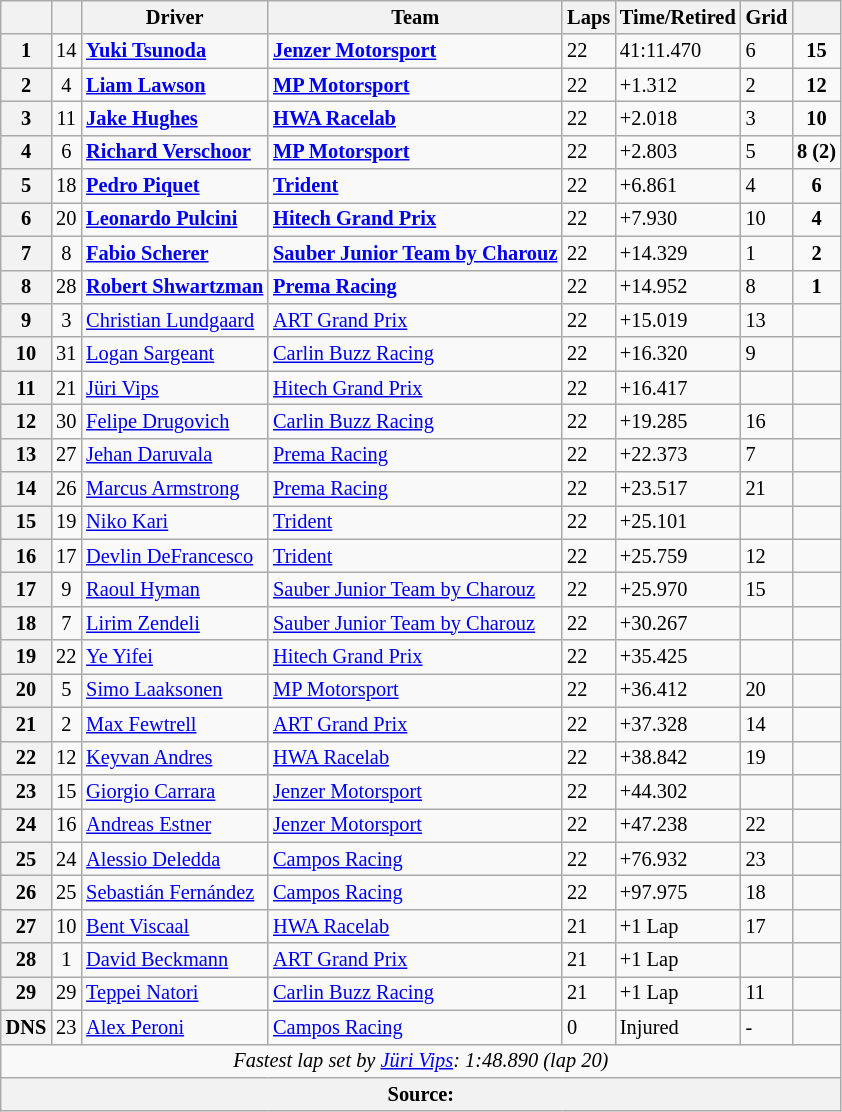<table class="wikitable" style="font-size:85%">
<tr>
<th></th>
<th></th>
<th>Driver</th>
<th>Team</th>
<th>Laps</th>
<th>Time/Retired</th>
<th>Grid</th>
<th></th>
</tr>
<tr>
<th>1</th>
<td align="center">14</td>
<td><strong> <a href='#'>Yuki Tsunoda</a></strong></td>
<td><strong><a href='#'>Jenzer Motorsport</a></strong></td>
<td>22</td>
<td>41:11.470</td>
<td>6</td>
<td align="center"><strong>15</strong></td>
</tr>
<tr>
<th>2</th>
<td align="center">4</td>
<td><strong> <a href='#'>Liam Lawson</a></strong></td>
<td><strong><a href='#'>MP Motorsport</a></strong></td>
<td>22</td>
<td>+1.312</td>
<td>2</td>
<td align="center"><strong>12</strong></td>
</tr>
<tr>
<th>3</th>
<td align="center">11</td>
<td><strong> <a href='#'>Jake Hughes</a></strong></td>
<td><a href='#'><strong>HWA Racelab</strong></a></td>
<td>22</td>
<td>+2.018</td>
<td>3</td>
<td align="center"><strong>10</strong></td>
</tr>
<tr>
<th>4</th>
<td align="center">6</td>
<td><strong> <a href='#'>Richard Verschoor</a></strong></td>
<td><strong><a href='#'>MP Motorsport</a></strong></td>
<td>22</td>
<td>+2.803</td>
<td>5</td>
<td align="center"><strong>8 (2)</strong></td>
</tr>
<tr>
<th>5</th>
<td align="center">18</td>
<td><strong> <a href='#'>Pedro Piquet</a></strong></td>
<td><a href='#'><strong>Trident</strong></a></td>
<td>22</td>
<td>+6.861</td>
<td>4</td>
<td align="center"><strong>6</strong></td>
</tr>
<tr>
<th>6</th>
<td align="center">20</td>
<td><strong> <a href='#'>Leonardo Pulcini</a></strong></td>
<td><strong><a href='#'>Hitech Grand Prix</a></strong></td>
<td>22</td>
<td>+7.930</td>
<td>10</td>
<td align="center"><strong>4</strong></td>
</tr>
<tr>
<th>7</th>
<td align="center">8</td>
<td><strong> <a href='#'>Fabio Scherer</a></strong></td>
<td><a href='#'><strong>Sauber Junior Team by Charouz</strong></a></td>
<td>22</td>
<td>+14.329</td>
<td>1</td>
<td align="center"><strong>2</strong></td>
</tr>
<tr>
<th>8</th>
<td align="center">28</td>
<td><strong> <a href='#'>Robert Shwartzman</a></strong></td>
<td><a href='#'><strong>Prema Racing</strong></a></td>
<td>22</td>
<td>+14.952</td>
<td>8</td>
<td align="center"><strong>1</strong></td>
</tr>
<tr>
<th>9</th>
<td align="center">3</td>
<td> <a href='#'>Christian Lundgaard</a></td>
<td><a href='#'>ART Grand Prix</a></td>
<td>22</td>
<td>+15.019</td>
<td>13</td>
<td align="center"></td>
</tr>
<tr>
<th>10</th>
<td align="center">31</td>
<td> <a href='#'>Logan Sargeant</a></td>
<td><a href='#'>Carlin Buzz Racing</a></td>
<td>22</td>
<td>+16.320</td>
<td>9</td>
<td align="center"></td>
</tr>
<tr>
<th>11</th>
<td align="center">21</td>
<td> <a href='#'>Jüri Vips</a></td>
<td><a href='#'>Hitech Grand Prix</a></td>
<td>22</td>
<td>+16.417</td>
<td></td>
<td align="center"></td>
</tr>
<tr>
<th>12</th>
<td align="center">30</td>
<td> <a href='#'>Felipe Drugovich</a></td>
<td><a href='#'>Carlin Buzz Racing</a></td>
<td>22</td>
<td>+19.285</td>
<td>16</td>
<td align="center"></td>
</tr>
<tr>
<th>13</th>
<td align="center">27</td>
<td> <a href='#'>Jehan Daruvala</a></td>
<td><a href='#'>Prema Racing</a></td>
<td>22</td>
<td>+22.373</td>
<td>7</td>
<td align="center"></td>
</tr>
<tr>
<th>14</th>
<td align="center">26</td>
<td> <a href='#'>Marcus Armstrong</a></td>
<td><a href='#'>Prema Racing</a></td>
<td>22</td>
<td>+23.517</td>
<td>21</td>
<td align="center"></td>
</tr>
<tr>
<th>15</th>
<td align="center">19</td>
<td> <a href='#'>Niko Kari</a></td>
<td><a href='#'>Trident</a></td>
<td>22</td>
<td>+25.101</td>
<td></td>
<td align="center"></td>
</tr>
<tr>
<th>16</th>
<td align="center">17</td>
<td> <a href='#'>Devlin DeFrancesco</a></td>
<td><a href='#'>Trident</a></td>
<td>22</td>
<td>+25.759</td>
<td>12</td>
<td align="center"></td>
</tr>
<tr>
<th>17</th>
<td align="center">9</td>
<td> <a href='#'>Raoul Hyman</a></td>
<td><a href='#'>Sauber Junior Team by Charouz</a></td>
<td>22</td>
<td>+25.970</td>
<td>15</td>
<td align="center"></td>
</tr>
<tr>
<th>18</th>
<td align="center">7</td>
<td> <a href='#'>Lirim Zendeli</a></td>
<td><a href='#'>Sauber Junior Team by Charouz</a></td>
<td>22</td>
<td>+30.267</td>
<td></td>
<td align="center"></td>
</tr>
<tr>
<th>19</th>
<td align="center">22</td>
<td> <a href='#'>Ye Yifei</a></td>
<td><a href='#'>Hitech Grand Prix</a></td>
<td>22</td>
<td>+35.425</td>
<td></td>
<td align="center"></td>
</tr>
<tr>
<th>20</th>
<td align="center">5</td>
<td> <a href='#'>Simo Laaksonen</a></td>
<td><a href='#'>MP Motorsport</a></td>
<td>22</td>
<td>+36.412</td>
<td>20</td>
<td align="center"></td>
</tr>
<tr>
<th>21</th>
<td align="center">2</td>
<td> <a href='#'>Max Fewtrell</a></td>
<td><a href='#'>ART Grand Prix</a></td>
<td>22</td>
<td>+37.328</td>
<td>14</td>
<td align="center"></td>
</tr>
<tr>
<th>22</th>
<td align="center">12</td>
<td> <a href='#'>Keyvan Andres</a></td>
<td><a href='#'>HWA Racelab</a></td>
<td>22</td>
<td>+38.842</td>
<td>19</td>
<td align="center"></td>
</tr>
<tr>
<th>23</th>
<td align="center">15</td>
<td> <a href='#'>Giorgio Carrara</a></td>
<td><a href='#'>Jenzer Motorsport</a></td>
<td>22</td>
<td>+44.302</td>
<td></td>
<td align="center"></td>
</tr>
<tr>
<th>24</th>
<td align="center">16</td>
<td> <a href='#'>Andreas Estner</a></td>
<td><a href='#'>Jenzer Motorsport</a></td>
<td>22</td>
<td>+47.238</td>
<td>22</td>
<td align="center"></td>
</tr>
<tr>
<th>25</th>
<td align="center">24</td>
<td> <a href='#'>Alessio Deledda</a></td>
<td><a href='#'>Campos Racing</a></td>
<td>22</td>
<td>+76.932</td>
<td>23</td>
<td align="center"></td>
</tr>
<tr>
<th>26</th>
<td align="center">25</td>
<td> <a href='#'>Sebastián Fernández</a></td>
<td><a href='#'>Campos Racing</a></td>
<td>22</td>
<td>+97.975</td>
<td>18</td>
<td align="center"></td>
</tr>
<tr>
<th>27</th>
<td align="center">10</td>
<td> <a href='#'>Bent Viscaal</a></td>
<td><a href='#'>HWA Racelab</a></td>
<td>21</td>
<td>+1 Lap</td>
<td>17</td>
<td align="center"></td>
</tr>
<tr>
<th>28</th>
<td align="center">1</td>
<td> <a href='#'>David Beckmann</a></td>
<td><a href='#'>ART Grand Prix</a></td>
<td>21</td>
<td>+1 Lap</td>
<td></td>
<td align="center"></td>
</tr>
<tr>
<th>29</th>
<td align="center">29</td>
<td> <a href='#'>Teppei Natori</a></td>
<td><a href='#'>Carlin Buzz Racing</a></td>
<td>21</td>
<td>+1 Lap</td>
<td>11</td>
<td align="center"></td>
</tr>
<tr>
<th>DNS</th>
<td align="center">23</td>
<td> <a href='#'>Alex Peroni</a></td>
<td><a href='#'>Campos Racing</a></td>
<td>0</td>
<td>Injured</td>
<td>-</td>
<td align="center"></td>
</tr>
<tr>
<td colspan="8" align="center"><em>Fastest lap set by <a href='#'>Jüri Vips</a>: 1:48.890 (lap 20)</em></td>
</tr>
<tr>
<th colspan="8">Source:</th>
</tr>
</table>
